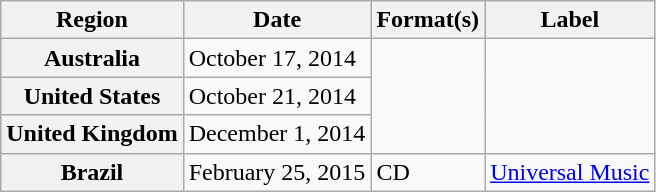<table class="wikitable plainrowheaders">
<tr>
<th scope="col">Region</th>
<th scope="col">Date</th>
<th scope="col">Format(s)</th>
<th scope="col">Label</th>
</tr>
<tr>
<th scope="row">Australia</th>
<td>October 17, 2014</td>
<td rowspan="3"></td>
<td rowspan="3"></td>
</tr>
<tr>
<th scope="row">United States</th>
<td>October 21, 2014</td>
</tr>
<tr>
<th scope="row">United Kingdom</th>
<td>December 1, 2014</td>
</tr>
<tr>
<th scope="row">Brazil</th>
<td>February 25, 2015</td>
<td>CD</td>
<td><a href='#'>Universal Music</a></td>
</tr>
</table>
